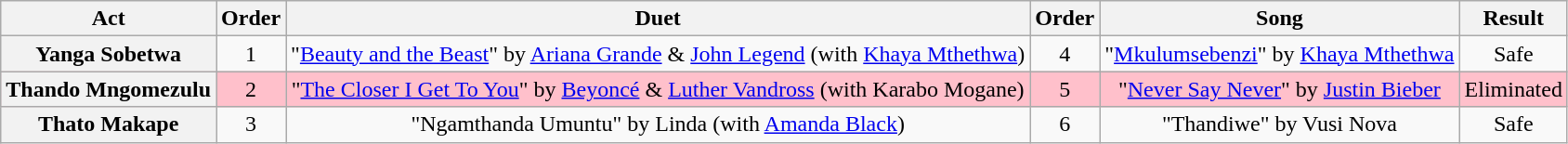<table class="wikitable plainrowheaders" style="text-align:center;">
<tr>
<th scope="col">Act</th>
<th scope="col">Order</th>
<th scope="col">Duet</th>
<th scope="col">Order</th>
<th scope="col">Song</th>
<th scope="col">Result</th>
</tr>
<tr>
<th scope=row>Yanga Sobetwa</th>
<td>1</td>
<td>"<a href='#'>Beauty and the Beast</a>" by <a href='#'>Ariana Grande</a> & <a href='#'>John Legend</a> (with <a href='#'>Khaya Mthethwa</a>)</td>
<td>4</td>
<td>"<a href='#'>Mkulumsebenzi</a>" by <a href='#'>Khaya Mthethwa</a></td>
<td>Safe</td>
</tr>
<tr style="background: pink">
<th scope=row>Thando Mngomezulu</th>
<td>2</td>
<td>"<a href='#'>The Closer I Get To You</a>" by <a href='#'>Beyoncé</a> & <a href='#'>Luther Vandross</a> (with Karabo Mogane)</td>
<td>5</td>
<td>"<a href='#'>Never Say Never</a>" by <a href='#'>Justin Bieber</a></td>
<td>Eliminated</td>
</tr>
<tr>
<th scope=row>Thato Makape</th>
<td>3</td>
<td>"Ngamthanda Umuntu" by Linda (with <a href='#'>Amanda Black</a>)</td>
<td>6</td>
<td>"Thandiwe" by Vusi Nova</td>
<td>Safe</td>
</tr>
</table>
